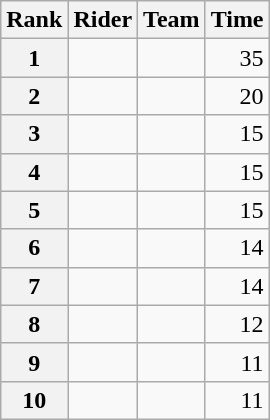<table class="wikitable" margin-bottom:0;">
<tr>
<th scope="col">Rank</th>
<th scope="col">Rider</th>
<th scope="col">Team</th>
<th scope="col">Time</th>
</tr>
<tr>
<th scope="row">1</th>
<td> </td>
<td></td>
<td align="right">35</td>
</tr>
<tr>
<th scope="row">2</th>
<td></td>
<td></td>
<td align="right">20</td>
</tr>
<tr>
<th scope="row">3</th>
<td> </td>
<td></td>
<td align="right">15</td>
</tr>
<tr>
<th scope="row">4</th>
<td></td>
<td></td>
<td align="right">15</td>
</tr>
<tr>
<th scope="row">5</th>
<td> </td>
<td></td>
<td align="right">15</td>
</tr>
<tr>
<th scope="row">6</th>
<td></td>
<td></td>
<td align="right">14</td>
</tr>
<tr>
<th scope="row">7</th>
<td> </td>
<td></td>
<td align="right">14</td>
</tr>
<tr>
<th scope="row">8</th>
<td></td>
<td></td>
<td align="right">12</td>
</tr>
<tr>
<th scope="row">9</th>
<td></td>
<td></td>
<td align="right">11</td>
</tr>
<tr>
<th scope="row">10</th>
<td></td>
<td></td>
<td align="right">11</td>
</tr>
</table>
